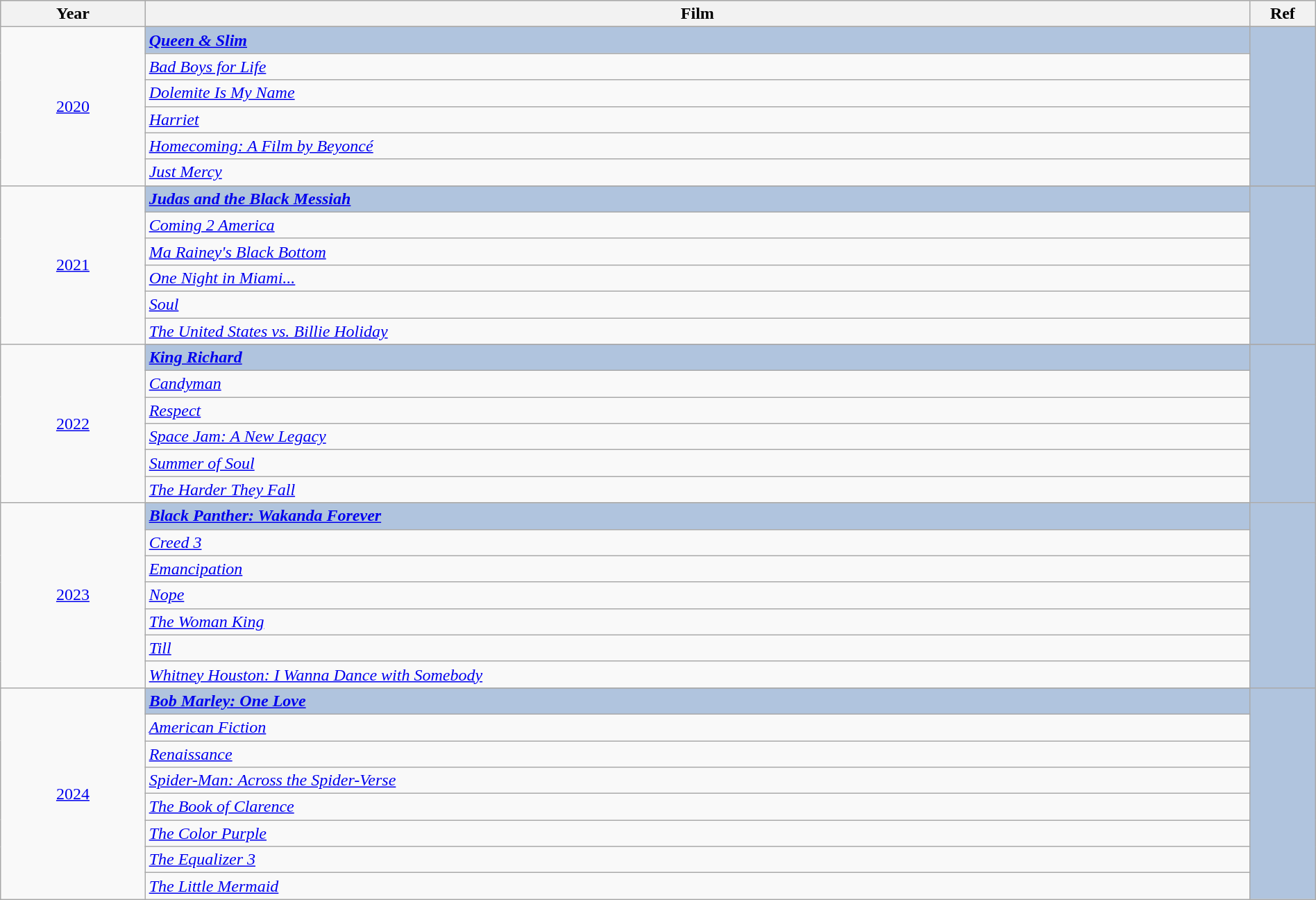<table class="wikitable" style="width:100%;">
<tr style="background:#bebebe;">
<th style="width:11%;">Year</th>
<th style="width:84%;">Film</th>
<th style="width:5%;">Ref</th>
</tr>
<tr>
<td rowspan="7" align="center"><a href='#'>2020</a></td>
</tr>
<tr style="background:#B0C4DE">
<td><strong><em><a href='#'>Queen & Slim</a></em></strong></td>
<td rowspan="6" align="center"></td>
</tr>
<tr>
<td><em><a href='#'>Bad Boys for Life</a></em></td>
</tr>
<tr>
<td><em><a href='#'>Dolemite Is My Name</a></em></td>
</tr>
<tr>
<td><em><a href='#'>Harriet</a></em></td>
</tr>
<tr>
<td><em><a href='#'>Homecoming: A Film by Beyoncé</a></em></td>
</tr>
<tr>
<td><em><a href='#'>Just Mercy</a></em></td>
</tr>
<tr>
<td rowspan="7" align="center"><a href='#'>2021</a></td>
</tr>
<tr style="background:#B0C4DE">
<td><strong><em><a href='#'>Judas and the Black Messiah</a></em></strong></td>
<td rowspan="6" align="center"></td>
</tr>
<tr>
<td><em><a href='#'>Coming 2 America</a></em></td>
</tr>
<tr>
<td><em><a href='#'>Ma Rainey's Black Bottom</a></em></td>
</tr>
<tr>
<td><em><a href='#'>One Night in Miami...</a></em></td>
</tr>
<tr>
<td><em><a href='#'>Soul</a></em></td>
</tr>
<tr>
<td><em><a href='#'>The United States vs. Billie Holiday</a></em></td>
</tr>
<tr>
<td rowspan="7" align="center"><a href='#'>2022</a></td>
</tr>
<tr style="background:#B0C4DE">
<td><strong><em><a href='#'>King Richard</a></em></strong></td>
<td rowspan="7" align="center"></td>
</tr>
<tr>
<td><em><a href='#'>Candyman</a></em></td>
</tr>
<tr>
<td><em><a href='#'>Respect</a></em></td>
</tr>
<tr>
<td><em><a href='#'>Space Jam: A New Legacy</a></em></td>
</tr>
<tr>
<td><em><a href='#'>Summer of Soul</a></em></td>
</tr>
<tr>
<td><em><a href='#'>The Harder They Fall</a></em></td>
</tr>
<tr>
<td rowspan="8" align="center"><a href='#'>2023</a></td>
</tr>
<tr style="background:#B0C4DE">
<td><strong><em><a href='#'>Black Panther: Wakanda Forever</a></em></strong></td>
<td rowspan="8" align="center"></td>
</tr>
<tr>
<td><em><a href='#'>Creed 3</a></em></td>
</tr>
<tr>
<td><em><a href='#'>Emancipation</a></em></td>
</tr>
<tr>
<td><em><a href='#'>Nope</a></em></td>
</tr>
<tr>
<td><em><a href='#'>The Woman King</a></em></td>
</tr>
<tr>
<td><em><a href='#'>Till</a></em></td>
</tr>
<tr>
<td><em><a href='#'>Whitney Houston: I Wanna Dance with Somebody</a></em></td>
</tr>
<tr>
<td rowspan="9" align="center"><a href='#'>2024</a></td>
</tr>
<tr style="background:#B0C4DE">
<td><strong><em><a href='#'>Bob Marley: One Love</a></em></strong></td>
<td rowspan="8" align="center"></td>
</tr>
<tr>
<td><em><a href='#'>American Fiction</a></em></td>
</tr>
<tr>
<td><em><a href='#'>Renaissance</a></em></td>
</tr>
<tr>
<td><em><a href='#'>Spider-Man: Across the Spider-Verse</a></em></td>
</tr>
<tr>
<td><em><a href='#'>The Book of Clarence</a></em></td>
</tr>
<tr>
<td><em><a href='#'>The Color Purple</a></em></td>
</tr>
<tr>
<td><em><a href='#'>The Equalizer 3</a></em></td>
</tr>
<tr>
<td><em><a href='#'>The Little Mermaid</a></em></td>
</tr>
</table>
